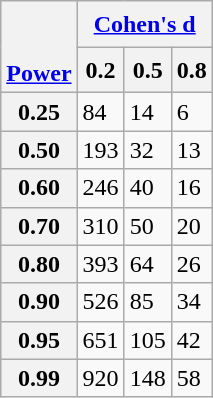<table class="wikitable" align="right">
<tr>
<th rowspan=2><br> <br> <a href='#'>Power</a></th>
<th colspan=3><a href='#'>Cohen's d</a></th>
</tr>
<tr>
<th>0.2</th>
<th>0.5</th>
<th>0.8</th>
</tr>
<tr>
<th>0.25</th>
<td>84</td>
<td>14</td>
<td>6</td>
</tr>
<tr>
<th>0.50</th>
<td>193</td>
<td>32</td>
<td>13</td>
</tr>
<tr>
<th>0.60</th>
<td>246</td>
<td>40</td>
<td>16</td>
</tr>
<tr>
<th>0.70</th>
<td>310</td>
<td>50</td>
<td>20</td>
</tr>
<tr>
<th>0.80</th>
<td>393</td>
<td>64</td>
<td>26</td>
</tr>
<tr>
<th>0.90</th>
<td>526</td>
<td>85</td>
<td>34</td>
</tr>
<tr>
<th>0.95</th>
<td>651</td>
<td>105</td>
<td>42</td>
</tr>
<tr>
<th>0.99</th>
<td>920</td>
<td>148</td>
<td>58</td>
</tr>
</table>
